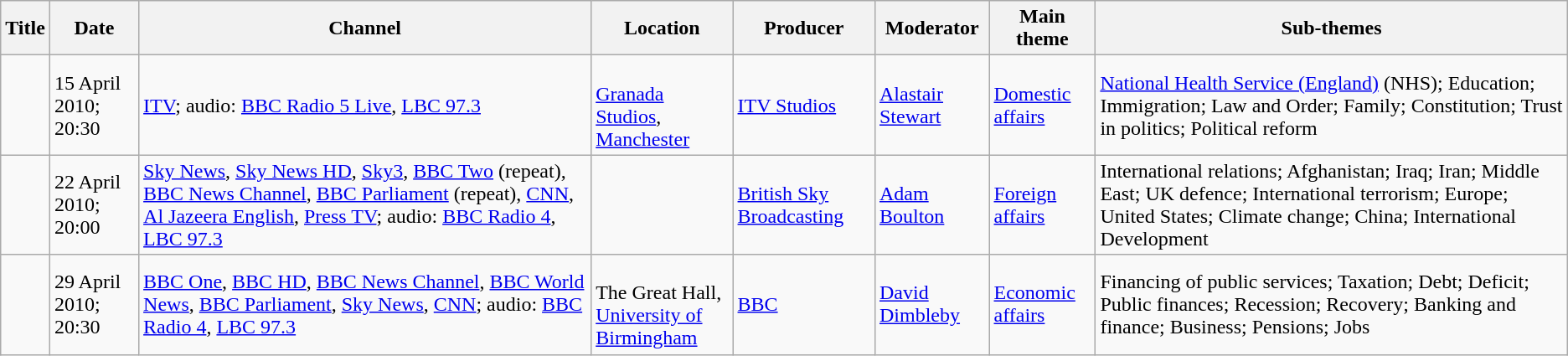<table class="wikitable">
<tr>
<th>Title</th>
<th>Date</th>
<th>Channel</th>
<th>Location</th>
<th>Producer</th>
<th>Moderator</th>
<th>Main theme</th>
<th>Sub-themes</th>
</tr>
<tr>
<td><br></td>
<td>15 April 2010; 20:30</td>
<td><a href='#'>ITV</a>; audio: <a href='#'>BBC Radio 5 Live</a>, <a href='#'>LBC 97.3</a></td>
<td><br><div><a href='#'>Granada Studios</a>,<br><a href='#'>Manchester</a></div></td>
<td><a href='#'>ITV Studios</a></td>
<td><a href='#'>Alastair Stewart</a></td>
<td><a href='#'>Domestic affairs</a></td>
<td><a href='#'>National Health Service (England)</a> (NHS); Education; Immigration; Law and Order; Family; Constitution; Trust in politics; Political reform</td>
</tr>
<tr>
<td><br></td>
<td>22 April 2010; 20:00</td>
<td><a href='#'>Sky News</a>, <a href='#'>Sky News HD</a>, <a href='#'>Sky3</a>, <a href='#'>BBC Two</a> (repeat), <a href='#'>BBC News Channel</a>, <a href='#'>BBC Parliament</a> (repeat), <a href='#'>CNN</a>, <a href='#'>Al Jazeera English</a>, <a href='#'>Press TV</a>; audio: <a href='#'>BBC Radio 4</a>, <a href='#'>LBC 97.3</a></td>
<td><br></td>
<td><a href='#'>British Sky Broadcasting</a></td>
<td><a href='#'>Adam Boulton</a></td>
<td><a href='#'>Foreign affairs</a></td>
<td>International relations; Afghanistan; Iraq; Iran; Middle East; UK defence; International terrorism; Europe; United States; Climate change; China; International Development</td>
</tr>
<tr>
<td><br><br></td>
<td>29 April 2010; 20:30</td>
<td><a href='#'>BBC One</a>, <a href='#'>BBC HD</a>, <a href='#'>BBC News Channel</a>, <a href='#'>BBC World News</a>, <a href='#'>BBC Parliament</a>, <a href='#'>Sky News</a>, <a href='#'>CNN</a>; audio: <a href='#'>BBC Radio 4</a>, <a href='#'>LBC 97.3</a></td>
<td><br><div>The Great Hall,<br><a href='#'>University of Birmingham</a></div></td>
<td><a href='#'>BBC</a></td>
<td><a href='#'>David Dimbleby</a></td>
<td><a href='#'>Economic affairs</a></td>
<td>Financing of public services; Taxation; Debt; Deficit; Public finances; Recession; Recovery; Banking and finance; Business; Pensions; Jobs</td>
</tr>
</table>
